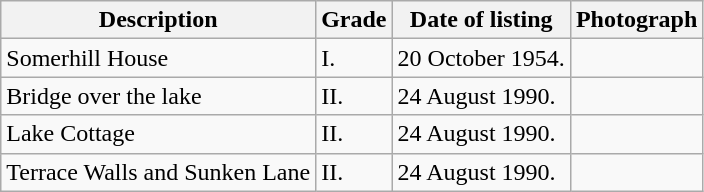<table class="wikitable">
<tr>
<th>Description</th>
<th>Grade</th>
<th>Date of listing</th>
<th>Photograph</th>
</tr>
<tr>
<td>Somerhill House</td>
<td>I.</td>
<td>20 October 1954.</td>
<td></td>
</tr>
<tr>
<td>Bridge over the lake</td>
<td>II.</td>
<td>24 August 1990.</td>
<td></td>
</tr>
<tr>
<td>Lake Cottage</td>
<td>II.</td>
<td>24 August 1990.</td>
<td></td>
</tr>
<tr>
<td>Terrace Walls and Sunken Lane</td>
<td>II.</td>
<td>24 August 1990.</td>
<td></td>
</tr>
</table>
